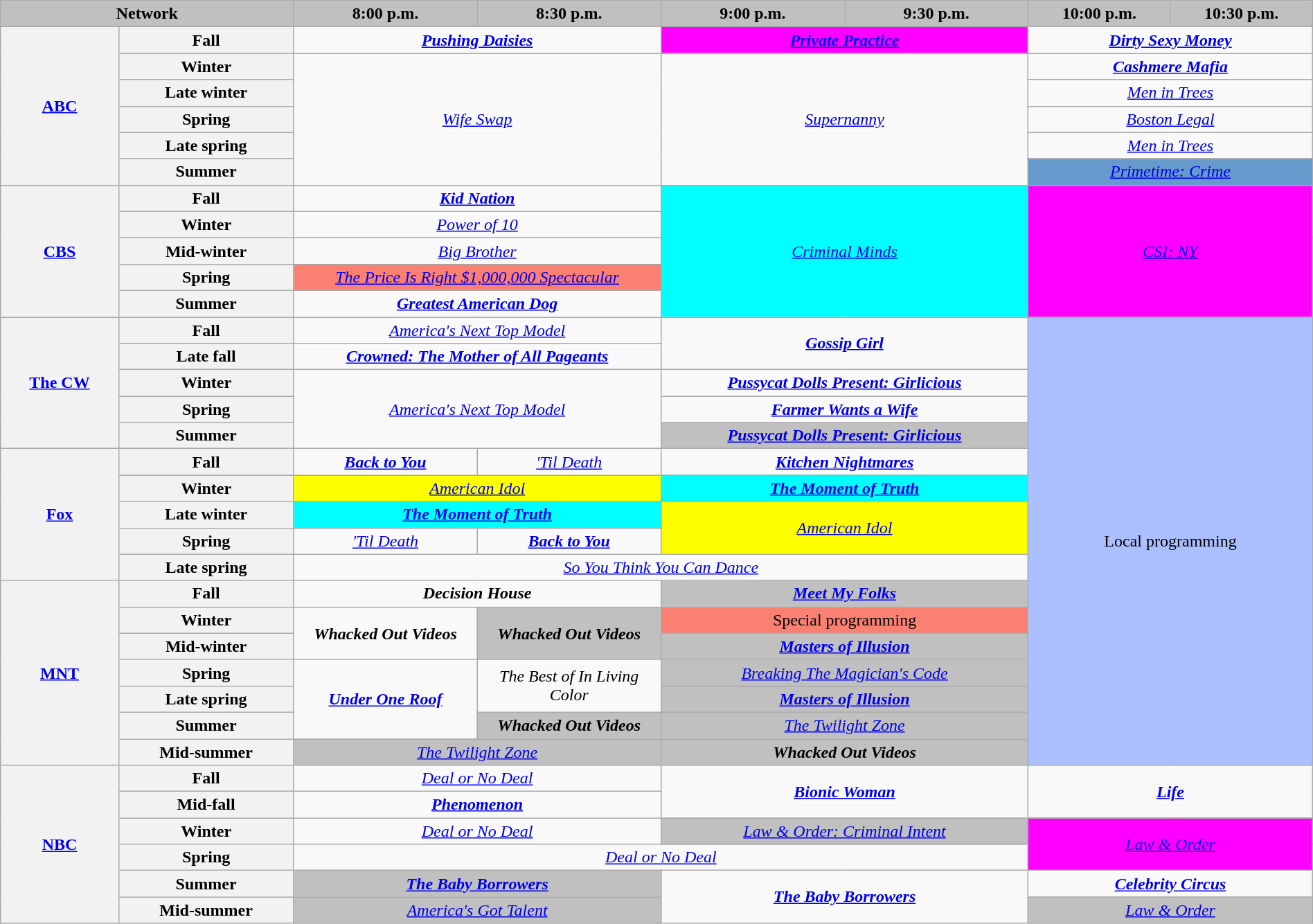<table class="wikitable" style="width:100%;margin-right:0;text-align:center">
<tr>
<th colspan="2" style="background-color:#C0C0C0;text-align:center">Network</th>
<th style="background-color:#C0C0C0;text-align:center;width:14%;">8:00 p.m.</th>
<th style="background-color:#C0C0C0;text-align:center;width:14%;">8:30 p.m.</th>
<th style="background-color:#C0C0C0;text-align:center;width:14%;">9:00 p.m.</th>
<th style="background-color:#C0C0C0;text-align:center;width:14%;">9:30 p.m.</th>
<th style="background-color:#C0C0C0;text-align:center">10:00 p.m.</th>
<th style="background-color:#C0C0C0;text-align:center">10:30 p.m.</th>
</tr>
<tr>
<th rowspan="6"><a href='#'>ABC</a></th>
<th>Fall</th>
<td colspan="2"><strong><em><a href='#'>Pushing Daisies</a></em></strong></td>
<td colspan="2" style="background:magenta;"><strong><em><a href='#'>Private Practice</a></em></strong> </td>
<td colspan="2"><strong><em><a href='#'>Dirty Sexy Money</a></em></strong></td>
</tr>
<tr>
<th>Winter</th>
<td rowspan="5" colspan="2"><em><a href='#'>Wife Swap</a></em></td>
<td rowspan="5" colspan="2"><em><a href='#'>Supernanny</a></em></td>
<td colspan="2"><strong><em><a href='#'>Cashmere Mafia</a></em></strong></td>
</tr>
<tr>
<th>Late winter</th>
<td colspan="2"><em><a href='#'>Men in Trees</a></em></td>
</tr>
<tr>
<th>Spring</th>
<td colspan="2"><em><a href='#'>Boston Legal</a></em></td>
</tr>
<tr>
<th>Late spring</th>
<td colspan="2"><em><a href='#'>Men in Trees</a></em></td>
</tr>
<tr>
<th>Summer</th>
<td colspan="2" style="background:#6699CC;"><em><a href='#'>Primetime: Crime</a></em></td>
</tr>
<tr>
<th rowspan="5"><a href='#'>CBS</a></th>
<th>Fall</th>
<td colspan="2"><strong><em><a href='#'>Kid Nation</a></em></strong></td>
<td colspan="2" rowspan="5" style="background:cyan;"><em><a href='#'>Criminal Minds</a></em> </td>
<td colspan="2" rowspan="5" style="background:magenta;"><em><a href='#'>CSI: NY</a></em> </td>
</tr>
<tr>
<th>Winter</th>
<td colspan="2"><em><a href='#'>Power of 10</a></em></td>
</tr>
<tr>
<th>Mid-winter</th>
<td colspan="2"><em><a href='#'>Big Brother</a></em></td>
</tr>
<tr>
<th>Spring</th>
<td colspan="2" style="background:#FA8072;"><em><a href='#'>The Price Is Right $1,000,000 Spectacular</a></em></td>
</tr>
<tr>
<th>Summer</th>
<td colspan="2"><strong><em><a href='#'>Greatest American Dog</a></em></strong></td>
</tr>
<tr>
<th rowspan="5"><a href='#'>The CW</a></th>
<th>Fall</th>
<td colspan="2"><em><a href='#'>America's Next Top Model</a></em></td>
<td colspan="2" rowspan="2"><strong><em><a href='#'>Gossip Girl</a></em></strong></td>
<td style="background:#abbfff;" colspan="2" rowspan="17">Local programming</td>
</tr>
<tr>
<th>Late fall</th>
<td colspan="2"><strong><em><a href='#'>Crowned: The Mother of All Pageants</a></em></strong></td>
</tr>
<tr>
<th>Winter</th>
<td rowspan="3" colspan="2"><em><a href='#'>America's Next Top Model</a></em></td>
<td colspan="2"><strong><em><a href='#'>Pussycat Dolls Present: Girlicious</a></em></strong></td>
</tr>
<tr>
<th>Spring</th>
<td colspan="2"><strong><em><a href='#'>Farmer Wants a Wife</a></em></strong></td>
</tr>
<tr>
<th>Summer</th>
<td colspan="2" style="background:#C0C0C0;"><strong><em><a href='#'>Pussycat Dolls Present: Girlicious</a></em></strong> </td>
</tr>
<tr>
<th rowspan="5"><a href='#'>Fox</a></th>
<th>Fall</th>
<td><strong><em><a href='#'>Back to You</a></em></strong></td>
<td><em><a href='#'>'Til Death</a></em></td>
<td colspan="2"><strong><em><a href='#'>Kitchen Nightmares</a></em></strong></td>
</tr>
<tr>
<th>Winter</th>
<td colspan="2" style="background:#FFFF00;"><em><a href='#'>American Idol</a></em> </td>
<td colspan="2" style="background:#00FFFF;"><strong><em><a href='#'>The Moment of Truth</a></em></strong> </td>
</tr>
<tr>
<th>Late winter</th>
<td colspan="2" style="background:#00FFFF;"><strong><em><a href='#'>The Moment of Truth</a></em></strong> </td>
<td colspan="2" rowspan="2" style="background:#FFFF00;"><em><a href='#'>American Idol</a></em> </td>
</tr>
<tr>
<th>Spring</th>
<td><em><a href='#'>'Til Death</a></em></td>
<td><strong><em><a href='#'>Back to You</a></em></strong></td>
</tr>
<tr>
<th>Late spring</th>
<td colspan="4"><em><a href='#'>So You Think You Can Dance</a></em></td>
</tr>
<tr>
<th rowspan="7"><a href='#'>MNT</a></th>
<th>Fall</th>
<td colspan="2"><strong><em>Decision House</em></strong></td>
<td colspan="2" style="background:#C0C0C0;"><strong><em><a href='#'>Meet My Folks</a></em></strong> </td>
</tr>
<tr>
<th>Winter</th>
<td rowspan="2"><strong><em>Whacked Out Videos</em></strong></td>
<td rowspan="2" style="background:#C0C0C0;"><strong><em>Whacked Out Videos</em></strong> </td>
<td colspan="2" style="background:#FA8072;">Special programming</td>
</tr>
<tr>
<th>Mid-winter</th>
<td colspan="2" style="background:#C0C0C0;"><strong><em><a href='#'>Masters of Illusion</a></em></strong> </td>
</tr>
<tr>
<th>Spring</th>
<td rowspan="3"><strong><em><a href='#'>Under One Roof</a></em></strong></td>
<td rowspan="2"><em>The Best of In Living Color</em></td>
<td colspan="2" style="background:#C0C0C0;"><em><a href='#'>Breaking The Magician's Code</a></em> </td>
</tr>
<tr>
<th>Late spring</th>
<td colspan="2" style="background:#C0C0C0;"><strong><em><a href='#'>Masters of Illusion</a></em></strong> </td>
</tr>
<tr>
<th>Summer</th>
<td style="background:#C0C0C0;"><strong><em>Whacked Out Videos</em></strong> </td>
<td colspan="2" style="background:#C0C0C0;"><em><a href='#'>The Twilight Zone</a></em> </td>
</tr>
<tr>
<th>Mid-summer</th>
<td colspan="2" style="background:#C0C0C0;"><em><a href='#'>The Twilight Zone</a></em> </td>
<td colspan="2" style="background:#C0C0C0;"><strong><em>Whacked Out Videos</em></strong> </td>
</tr>
<tr>
<th rowspan="6"><a href='#'>NBC</a></th>
<th>Fall</th>
<td colspan="2"><em><a href='#'>Deal or No Deal</a></em></td>
<td colspan="2" rowspan="2"><strong><em><a href='#'>Bionic Woman</a></em></strong></td>
<td colspan="2" rowspan="2"><strong><em><a href='#'>Life</a></em></strong></td>
</tr>
<tr>
<th>Mid-fall</th>
<td colspan="2"><strong><em><a href='#'>Phenomenon</a></em></strong></td>
</tr>
<tr>
<th>Winter</th>
<td colspan="2"><em><a href='#'>Deal or No Deal</a></em></td>
<td colspan="2" style="background:#C0C0C0;"><em><a href='#'>Law & Order: Criminal Intent</a></em> </td>
<td style="background:#FF00FF;" colspan="2" rowspan="2"><em><a href='#'>Law & Order</a></em> </td>
</tr>
<tr>
<th>Spring</th>
<td colspan="4"><em><a href='#'>Deal or No Deal</a></em></td>
</tr>
<tr>
<th>Summer</th>
<td colspan="2" style="background:#C0C0C0;"><strong><em><a href='#'>The Baby Borrowers</a></em></strong> </td>
<td colspan="2" rowspan="2"><strong><em><a href='#'>The Baby Borrowers</a></em></strong></td>
<td colspan="2"><strong><em><a href='#'>Celebrity Circus</a></em></strong></td>
</tr>
<tr>
<th>Mid-summer</th>
<td colspan="2" style="background:#C0C0C0;"><em><a href='#'>America's Got Talent</a></em> </td>
<td colspan="2" style="background:#C0C0C0;"><em><a href='#'>Law & Order</a></em> </td>
</tr>
</table>
